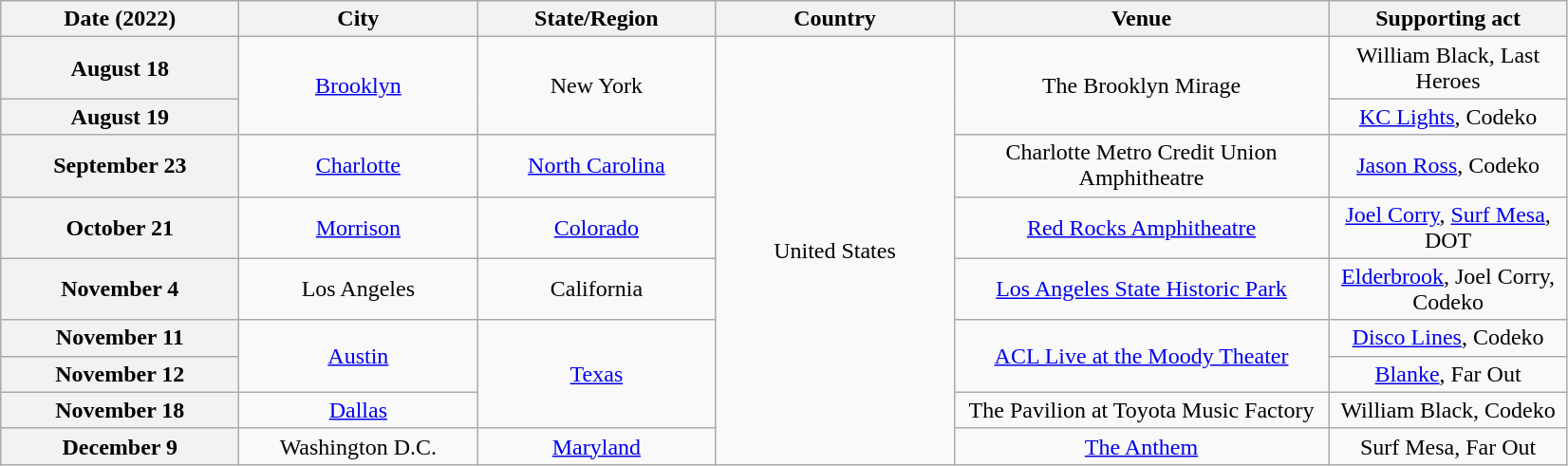<table class="wikitable plainrowheaders" style="text-align: center;">
<tr>
<th scope="col" style="width:10em;">Date (2022)</th>
<th scope="col" style="width:10em;">City</th>
<th scope="col" style="width:10em;">State/Region</th>
<th scope="col" style="width:10em;">Country</th>
<th scope="col" style="width:16em;">Venue</th>
<th scope="col" style="width:10em;">Supporting act</th>
</tr>
<tr>
<th scope="row" style="text-align:center;">August 18</th>
<td rowspan="2"><a href='#'>Brooklyn</a></td>
<td rowspan="2">New York</td>
<td rowspan="9">United States</td>
<td rowspan="2">The Brooklyn Mirage</td>
<td>William Black, Last Heroes</td>
</tr>
<tr>
<th scope="row" style="text-align:center;">August 19</th>
<td><a href='#'>KC Lights</a>, Codeko</td>
</tr>
<tr>
<th scope="row" style="text-align:center;">September 23</th>
<td><a href='#'>Charlotte</a></td>
<td><a href='#'>North Carolina</a></td>
<td>Charlotte Metro Credit Union Amphitheatre</td>
<td><a href='#'>Jason Ross</a>, Codeko</td>
</tr>
<tr>
<th scope="row" style="text-align:center;">October 21</th>
<td><a href='#'>Morrison</a></td>
<td><a href='#'>Colorado</a></td>
<td><a href='#'>Red Rocks Amphitheatre</a></td>
<td><a href='#'>Joel Corry</a>, <a href='#'>Surf Mesa</a>, DOT</td>
</tr>
<tr>
<th scope="row" style="text-align:center;">November 4</th>
<td>Los Angeles</td>
<td>California</td>
<td><a href='#'>Los Angeles State Historic Park</a></td>
<td><a href='#'>Elderbrook</a>, Joel Corry, Codeko</td>
</tr>
<tr>
<th scope="row" style="text-align:center;">November 11</th>
<td rowspan="2"><a href='#'>Austin</a></td>
<td rowspan="3"><a href='#'>Texas</a></td>
<td rowspan="2"><a href='#'>ACL Live at the Moody Theater</a></td>
<td><a href='#'>Disco Lines</a>, Codeko</td>
</tr>
<tr>
<th scope="row" style="text-align:center;">November 12</th>
<td><a href='#'>Blanke</a>, Far Out</td>
</tr>
<tr>
<th scope="row" style="text-align:center;">November 18</th>
<td><a href='#'>Dallas</a></td>
<td>The Pavilion at Toyota Music Factory</td>
<td>William Black, Codeko</td>
</tr>
<tr>
<th scope="row" style="text-align:center;">December 9</th>
<td>Washington D.C.</td>
<td><a href='#'>Maryland</a></td>
<td><a href='#'>The Anthem</a></td>
<td>Surf Mesa, Far Out</td>
</tr>
</table>
